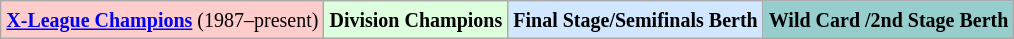<table class="wikitable">
<tr>
<td bgcolor="#FFCCCC"><small><strong><a href='#'>X-League Champions</a></strong> (1987–present)</small></td>
<td bgcolor="#DDFFDD"><small><strong>Division Champions</strong></small></td>
<td bgcolor="#D0E7FF"><small><strong>Final Stage/Semifinals Berth</strong></small></td>
<td bgcolor="#96CDCD"><small><strong>Wild Card /2nd Stage Berth</strong></small></td>
</tr>
</table>
